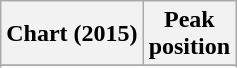<table class="wikitable sortable">
<tr>
<th align="left">Chart (2015)</th>
<th align="center">Peak<br>position</th>
</tr>
<tr>
</tr>
<tr>
</tr>
<tr>
</tr>
</table>
